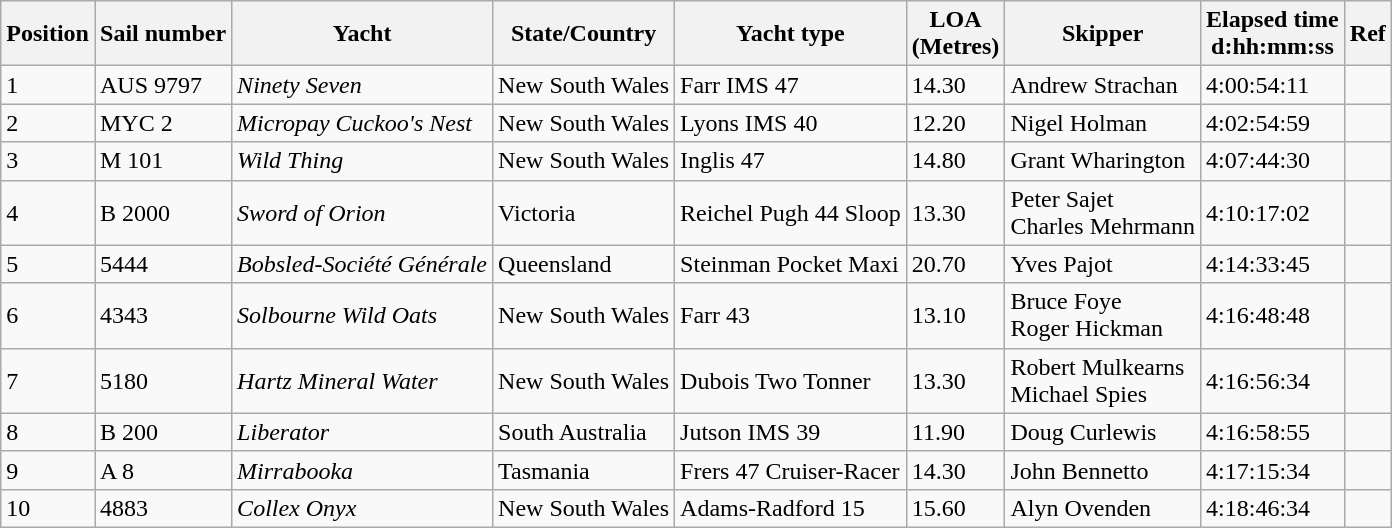<table class="wikitable">
<tr>
<th>Position</th>
<th>Sail number</th>
<th>Yacht</th>
<th>State/Country</th>
<th>Yacht type</th>
<th>LOA <br>(Metres)</th>
<th>Skipper</th>
<th>Elapsed time <br>d:hh:mm:ss</th>
<th>Ref</th>
</tr>
<tr>
<td>1</td>
<td>AUS 9797</td>
<td><em>Ninety Seven</em></td>
<td> New South Wales</td>
<td>Farr IMS 47</td>
<td>14.30</td>
<td>Andrew Strachan</td>
<td>4:00:54:11</td>
<td></td>
</tr>
<tr>
<td>2</td>
<td>MYC 2</td>
<td><em>Micropay Cuckoo's Nest</em></td>
<td> New South Wales</td>
<td>Lyons IMS 40</td>
<td>12.20</td>
<td>Nigel Holman</td>
<td>4:02:54:59</td>
<td></td>
</tr>
<tr>
<td>3</td>
<td>M 101</td>
<td><em>Wild Thing</em></td>
<td> New South Wales</td>
<td>Inglis 47</td>
<td>14.80</td>
<td>Grant Wharington</td>
<td>4:07:44:30</td>
<td></td>
</tr>
<tr>
<td>4</td>
<td>B 2000</td>
<td><em>Sword of Orion</em></td>
<td> Victoria</td>
<td>Reichel Pugh 44 Sloop</td>
<td>13.30</td>
<td>Peter Sajet <br> Charles Mehrmann</td>
<td>4:10:17:02</td>
<td></td>
</tr>
<tr>
<td>5</td>
<td>5444</td>
<td><em>Bobsled-Société Générale</em></td>
<td> Queensland</td>
<td>Steinman Pocket Maxi</td>
<td>20.70</td>
<td>Yves Pajot</td>
<td>4:14:33:45</td>
<td></td>
</tr>
<tr>
<td>6</td>
<td>4343</td>
<td><em>Solbourne Wild Oats</em></td>
<td> New South Wales</td>
<td>Farr 43</td>
<td>13.10</td>
<td>Bruce Foye <br> Roger Hickman</td>
<td>4:16:48:48</td>
<td></td>
</tr>
<tr>
<td>7</td>
<td>5180</td>
<td><em>Hartz Mineral Water</em></td>
<td> New South Wales</td>
<td>Dubois Two Tonner</td>
<td>13.30</td>
<td>Robert Mulkearns <br> Michael Spies</td>
<td>4:16:56:34</td>
<td></td>
</tr>
<tr>
<td>8</td>
<td>B 200</td>
<td><em>Liberator</em></td>
<td> South Australia</td>
<td>Jutson IMS 39</td>
<td>11.90</td>
<td>Doug Curlewis</td>
<td>4:16:58:55</td>
<td></td>
</tr>
<tr>
<td>9</td>
<td>A 8</td>
<td><em>Mirrabooka</em></td>
<td> Tasmania</td>
<td>Frers 47 Cruiser-Racer</td>
<td>14.30</td>
<td>John Bennetto</td>
<td>4:17:15:34</td>
<td></td>
</tr>
<tr>
<td>10</td>
<td>4883</td>
<td><em>Collex Onyx</em></td>
<td> New South Wales</td>
<td>Adams-Radford 15</td>
<td>15.60</td>
<td>Alyn Ovenden</td>
<td>4:18:46:34</td>
<td></td>
</tr>
</table>
